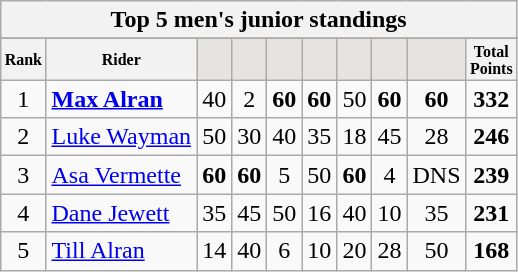<table class="wikitable sortable">
<tr>
<th colspan=27 align="center"><strong>Top 5 men's junior standings</strong></th>
</tr>
<tr>
</tr>
<tr style="font-size:8pt;font-weight:bold">
<th align="center">Rank</th>
<th align="center">Rider</th>
<th class=unsortable style="background:#E5E4E2;"><small></small></th>
<th class=unsortable style="background:#E5E4E2;"><small></small></th>
<th class=unsortable style="background:#E5E4E2;"><small></small></th>
<th class=unsortable style="background:#E5E4E2;"><small></small></th>
<th class=unsortable style="background:#E5E4E2;"><small></small></th>
<th class=unsortable style="background:#E5E4E2;"><small></small></th>
<th class=unsortable style="background:#E5E4E2;"><small></small></th>
<th align="center">Total<br>Points</th>
</tr>
<tr>
<td align=center>1</td>
<td> <strong><a href='#'>Max Alran</a></strong></td>
<td align=center>40</td>
<td align=center>2</td>
<td align=center><strong>60</strong></td>
<td align=center><strong>60</strong></td>
<td align=center>50</td>
<td align=center><strong>60</strong></td>
<td align=center><strong>60</strong></td>
<td align=center><strong>332</strong></td>
</tr>
<tr>
<td align=center>2</td>
<td> <a href='#'>Luke Wayman</a></td>
<td align=center>50</td>
<td align=center>30</td>
<td align=center>40</td>
<td align=center>35</td>
<td align=center>18</td>
<td align=center>45</td>
<td align=center>28</td>
<td align=center><strong>246</strong></td>
</tr>
<tr>
<td align=center>3</td>
<td> <a href='#'>Asa Vermette</a></td>
<td align=center><strong>60</strong></td>
<td align=center><strong>60</strong></td>
<td align=center>5</td>
<td align=center>50</td>
<td align=center><strong>60</strong></td>
<td align=center>4</td>
<td align=center>DNS</td>
<td align=center><strong>239</strong></td>
</tr>
<tr>
<td align=center>4</td>
<td> <a href='#'>Dane Jewett</a></td>
<td align=center>35</td>
<td align=center>45</td>
<td align=center>50</td>
<td align=center>16</td>
<td align=center>40</td>
<td align=center>10</td>
<td align=center>35</td>
<td align=center><strong>231</strong></td>
</tr>
<tr>
<td align=center>5</td>
<td> <a href='#'>Till Alran</a></td>
<td align=center>14</td>
<td align=center>40</td>
<td align=center>6</td>
<td align=center>10</td>
<td align=center>20</td>
<td align=center>28</td>
<td align=center>50</td>
<td align=center><strong>168</strong><br></td>
</tr>
</table>
